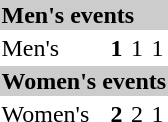<table>
<tr bgcolor="#cccccc">
<td colspan=7><strong>Men's events</strong></td>
</tr>
<tr>
<td>Men's<br><small><em></em></small></td>
<td><strong> 1</strong></td>
<td> 1</td>
<td> 1</td>
</tr>
<tr bgcolor="#cccccc">
<td colspan=7><strong>Women's events</strong></td>
</tr>
<tr>
<td>Women's<br><small><em></em></small></td>
<td><strong> 2</strong></td>
<td> 2</td>
<td> 1</td>
</tr>
</table>
